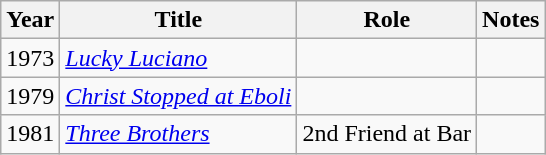<table class="wikitable">
<tr>
<th>Year</th>
<th>Title</th>
<th>Role</th>
<th>Notes</th>
</tr>
<tr>
<td>1973</td>
<td><em><a href='#'>Lucky Luciano</a></em></td>
<td></td>
<td></td>
</tr>
<tr>
<td>1979</td>
<td><em><a href='#'>Christ Stopped at Eboli</a></em></td>
<td></td>
<td></td>
</tr>
<tr>
<td>1981</td>
<td><em><a href='#'>Three Brothers</a></em></td>
<td>2nd Friend at Bar</td>
<td></td>
</tr>
</table>
